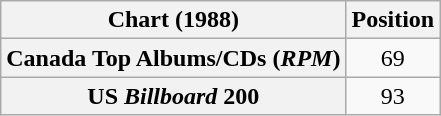<table class="wikitable plainrowheaders" style="text-align:center">
<tr>
<th scope="col">Chart (1988)</th>
<th scope="col">Position</th>
</tr>
<tr>
<th scope="row">Canada Top Albums/CDs (<em>RPM</em>)</th>
<td>69</td>
</tr>
<tr>
<th scope="row">US <em>Billboard</em> 200</th>
<td>93</td>
</tr>
</table>
